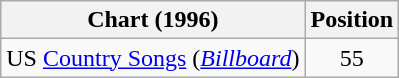<table class="wikitable sortable">
<tr>
<th scope="col">Chart (1996)</th>
<th scope="col">Position</th>
</tr>
<tr>
<td>US <a href='#'>Country Songs</a> (<em><a href='#'>Billboard</a></em>)</td>
<td align="center">55</td>
</tr>
</table>
